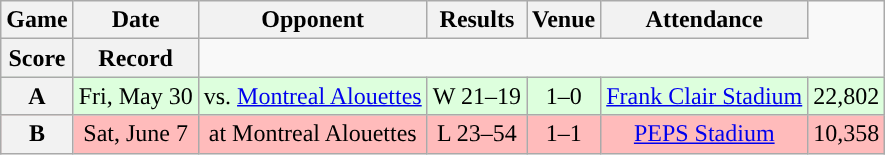<table class="wikitable" style="text-align:center">
<tr>
<th>Game</th>
<th>Date</th>
<th>Opponent</th>
<th>Results</th>
<th>Venue</th>
<th>Attendance</th>
</tr>
<tr>
<th>Score</th>
<th>Record</th>
</tr>
<tr style="background:#ddffdd">
<th>A</th>
<td>Fri, May 30</td>
<td>vs. <a href='#'>Montreal Alouettes</a></td>
<td>W 21–19</td>
<td>1–0</td>
<td><a href='#'>Frank Clair Stadium</a></td>
<td>22,802</td>
</tr>
<tr style="background:#ffbbbb">
<th>B</th>
<td>Sat, June 7</td>
<td>at Montreal Alouettes</td>
<td>L 23–54</td>
<td>1–1</td>
<td><a href='#'>PEPS Stadium</a></td>
<td>10,358</td>
</tr>
</table>
